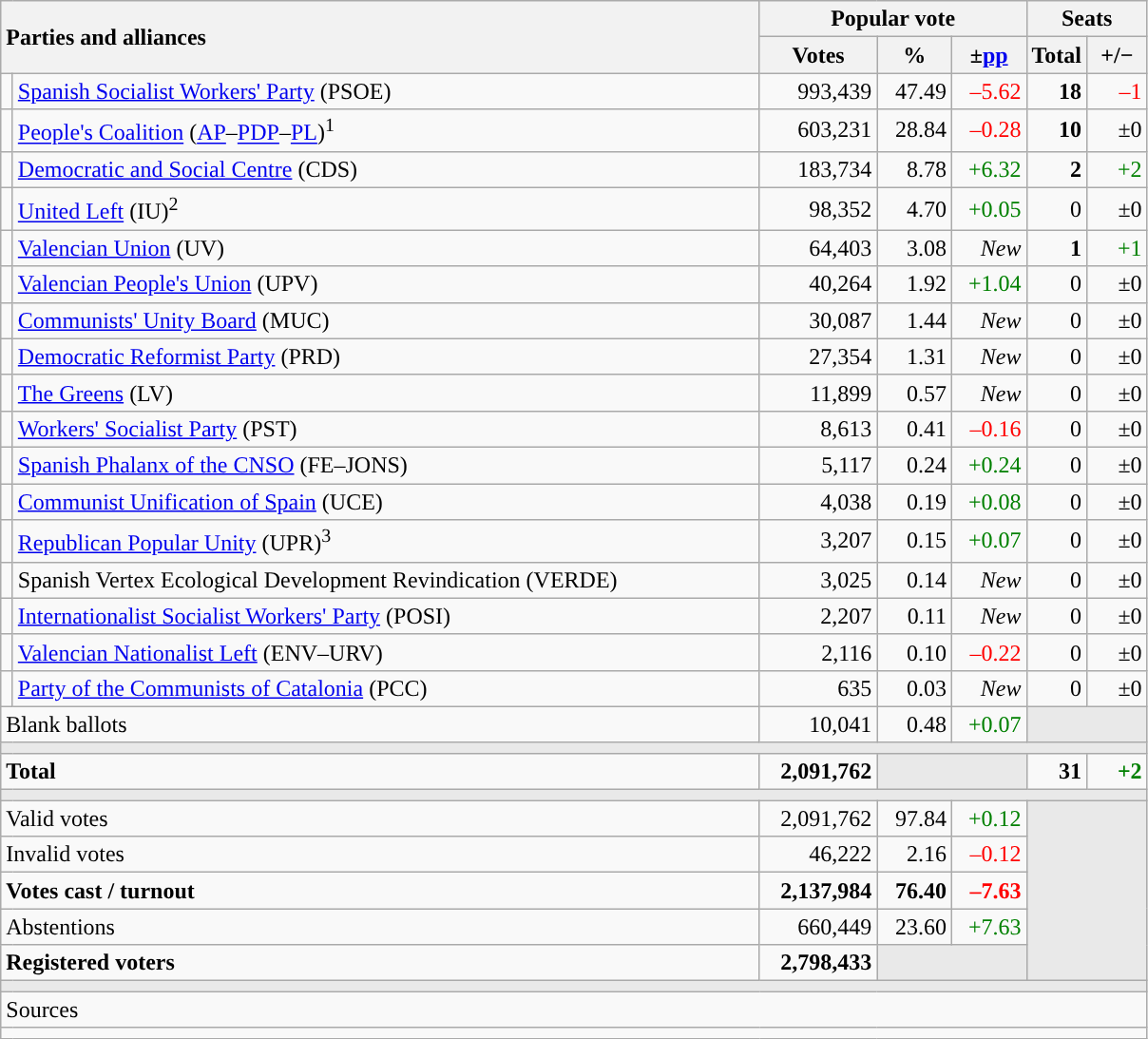<table class="wikitable" style="text-align:right;">
<tr>
<th style="text-align:left;" rowspan="2" colspan="2" width="525">Parties and alliances</th>
<th colspan="3">Popular vote</th>
<th colspan="2">Seats</th>
</tr>
<tr>
<th width="75">Votes</th>
<th width="45">%</th>
<th width="45">±<a href='#'>pp</a></th>
<th width="35">Total</th>
<th width="35">+/−</th>
</tr>
<tr>
<td width="1" style="color:inherit;background:"></td>
<td align="left"><a href='#'>Spanish Socialist Workers' Party</a> (PSOE)</td>
<td>993,439</td>
<td>47.49</td>
<td style="color:red;">–5.62</td>
<td><strong>18</strong></td>
<td style="color:red;">–1</td>
</tr>
<tr>
<td style="color:inherit;background:"></td>
<td align="left"><a href='#'>People's Coalition</a> (<a href='#'>AP</a>–<a href='#'>PDP</a>–<a href='#'>PL</a>)<sup>1</sup></td>
<td>603,231</td>
<td>28.84</td>
<td style="color:red;">–0.28</td>
<td><strong>10</strong></td>
<td>±0</td>
</tr>
<tr>
<td style="color:inherit;background:"></td>
<td align="left"><a href='#'>Democratic and Social Centre</a> (CDS)</td>
<td>183,734</td>
<td>8.78</td>
<td style="color:green;">+6.32</td>
<td><strong>2</strong></td>
<td style="color:green;">+2</td>
</tr>
<tr>
<td style="color:inherit;background:"></td>
<td align="left"><a href='#'>United Left</a> (IU)<sup>2</sup></td>
<td>98,352</td>
<td>4.70</td>
<td style="color:green;">+0.05</td>
<td>0</td>
<td>±0</td>
</tr>
<tr>
<td style="color:inherit;background:"></td>
<td align="left"><a href='#'>Valencian Union</a> (UV)</td>
<td>64,403</td>
<td>3.08</td>
<td><em>New</em></td>
<td><strong>1</strong></td>
<td style="color:green;">+1</td>
</tr>
<tr>
<td style="color:inherit;background:"></td>
<td align="left"><a href='#'>Valencian People's Union</a> (UPV)</td>
<td>40,264</td>
<td>1.92</td>
<td style="color:green;">+1.04</td>
<td>0</td>
<td>±0</td>
</tr>
<tr>
<td style="color:inherit;background:"></td>
<td align="left"><a href='#'>Communists' Unity Board</a> (MUC)</td>
<td>30,087</td>
<td>1.44</td>
<td><em>New</em></td>
<td>0</td>
<td>±0</td>
</tr>
<tr>
<td style="color:inherit;background:"></td>
<td align="left"><a href='#'>Democratic Reformist Party</a> (PRD)</td>
<td>27,354</td>
<td>1.31</td>
<td><em>New</em></td>
<td>0</td>
<td>±0</td>
</tr>
<tr>
<td style="color:inherit;background:"></td>
<td align="left"><a href='#'>The Greens</a> (LV)</td>
<td>11,899</td>
<td>0.57</td>
<td><em>New</em></td>
<td>0</td>
<td>±0</td>
</tr>
<tr>
<td style="color:inherit;background:"></td>
<td align="left"><a href='#'>Workers' Socialist Party</a> (PST)</td>
<td>8,613</td>
<td>0.41</td>
<td style="color:red;">–0.16</td>
<td>0</td>
<td>±0</td>
</tr>
<tr>
<td style="color:inherit;background:"></td>
<td align="left"><a href='#'>Spanish Phalanx of the CNSO</a> (FE–JONS)</td>
<td>5,117</td>
<td>0.24</td>
<td style="color:green;">+0.24</td>
<td>0</td>
<td>±0</td>
</tr>
<tr>
<td style="color:inherit;background:"></td>
<td align="left"><a href='#'>Communist Unification of Spain</a> (UCE)</td>
<td>4,038</td>
<td>0.19</td>
<td style="color:green;">+0.08</td>
<td>0</td>
<td>±0</td>
</tr>
<tr>
<td style="color:inherit;background:"></td>
<td align="left"><a href='#'>Republican Popular Unity</a> (UPR)<sup>3</sup></td>
<td>3,207</td>
<td>0.15</td>
<td style="color:green;">+0.07</td>
<td>0</td>
<td>±0</td>
</tr>
<tr>
<td style="color:inherit;background:"></td>
<td align="left">Spanish Vertex Ecological Development Revindication (VERDE)</td>
<td>3,025</td>
<td>0.14</td>
<td><em>New</em></td>
<td>0</td>
<td>±0</td>
</tr>
<tr>
<td style="color:inherit;background:"></td>
<td align="left"><a href='#'>Internationalist Socialist Workers' Party</a> (POSI)</td>
<td>2,207</td>
<td>0.11</td>
<td><em>New</em></td>
<td>0</td>
<td>±0</td>
</tr>
<tr>
<td style="color:inherit;background:"></td>
<td align="left"><a href='#'>Valencian Nationalist Left</a> (ENV–URV)</td>
<td>2,116</td>
<td>0.10</td>
<td style="color:red;">–0.22</td>
<td>0</td>
<td>±0</td>
</tr>
<tr>
<td style="color:inherit;background:"></td>
<td align="left"><a href='#'>Party of the Communists of Catalonia</a> (PCC)</td>
<td>635</td>
<td>0.03</td>
<td><em>New</em></td>
<td>0</td>
<td>±0</td>
</tr>
<tr>
<td align="left" colspan="2">Blank ballots</td>
<td>10,041</td>
<td>0.48</td>
<td style="color:green;">+0.07</td>
<td bgcolor="#E9E9E9" colspan="2"></td>
</tr>
<tr>
<td colspan="7" bgcolor="#E9E9E9"></td>
</tr>
<tr style="font-weight:bold;">
<td align="left" colspan="2">Total</td>
<td>2,091,762</td>
<td bgcolor="#E9E9E9" colspan="2"></td>
<td>31</td>
<td style="color:green;">+2</td>
</tr>
<tr>
<td colspan="7" bgcolor="#E9E9E9"></td>
</tr>
<tr>
<td align="left" colspan="2">Valid votes</td>
<td>2,091,762</td>
<td>97.84</td>
<td style="color:green;">+0.12</td>
<td bgcolor="#E9E9E9" colspan="2" rowspan="5"></td>
</tr>
<tr>
<td align="left" colspan="2">Invalid votes</td>
<td>46,222</td>
<td>2.16</td>
<td style="color:red;">–0.12</td>
</tr>
<tr style="font-weight:bold;">
<td align="left" colspan="2">Votes cast / turnout</td>
<td>2,137,984</td>
<td>76.40</td>
<td style="color:red;">–7.63</td>
</tr>
<tr>
<td align="left" colspan="2">Abstentions</td>
<td>660,449</td>
<td>23.60</td>
<td style="color:green;">+7.63</td>
</tr>
<tr style="font-weight:bold;">
<td align="left" colspan="2">Registered voters</td>
<td>2,798,433</td>
<td bgcolor="#E9E9E9" colspan="2"></td>
</tr>
<tr>
<td colspan="7" bgcolor="#E9E9E9"></td>
</tr>
<tr>
<td align="left" colspan="7">Sources</td>
</tr>
<tr>
<td colspan="7" style="text-align:left; max-width:790px;"></td>
</tr>
</table>
